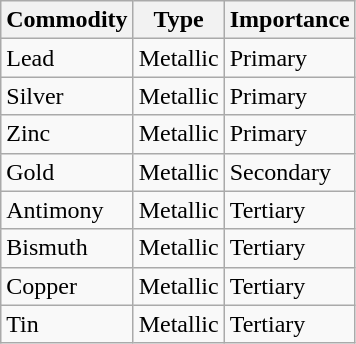<table class="wikitable">
<tr>
<th>Commodity</th>
<th>Type</th>
<th>Importance</th>
</tr>
<tr>
<td>Lead</td>
<td>Metallic</td>
<td>Primary</td>
</tr>
<tr>
<td>Silver</td>
<td>Metallic</td>
<td>Primary</td>
</tr>
<tr>
<td>Zinc</td>
<td>Metallic</td>
<td>Primary</td>
</tr>
<tr>
<td>Gold</td>
<td>Metallic</td>
<td>Secondary</td>
</tr>
<tr>
<td>Antimony</td>
<td>Metallic</td>
<td>Tertiary</td>
</tr>
<tr>
<td>Bismuth</td>
<td>Metallic</td>
<td>Tertiary</td>
</tr>
<tr>
<td>Copper</td>
<td>Metallic</td>
<td>Tertiary</td>
</tr>
<tr>
<td>Tin</td>
<td>Metallic</td>
<td>Tertiary</td>
</tr>
</table>
